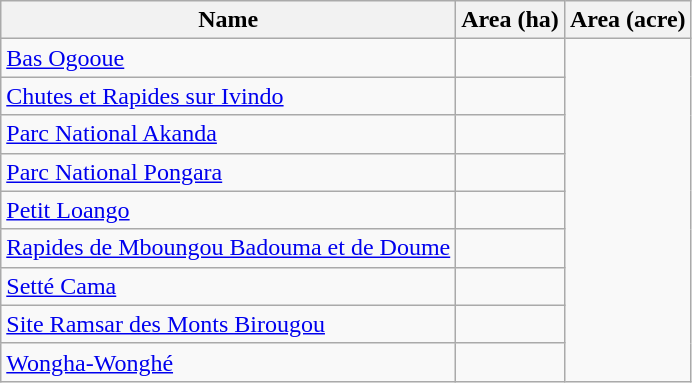<table class="wikitable sortable">
<tr>
<th scope="col" align=left>Name</th>
<th scope="col">Area (ha)</th>
<th scope="col">Area (acre)</th>
</tr>
<tr ---->
<td><a href='#'>Bas Ogooue</a></td>
<td></td>
</tr>
<tr ---->
<td><a href='#'>Chutes et Rapides sur Ivindo</a></td>
<td></td>
</tr>
<tr ---->
<td><a href='#'>Parc National Akanda</a></td>
<td></td>
</tr>
<tr ---->
<td><a href='#'>Parc National Pongara</a></td>
<td></td>
</tr>
<tr ---->
<td><a href='#'>Petit Loango</a></td>
<td></td>
</tr>
<tr ---->
<td><a href='#'>Rapides de Mboungou Badouma et de Doume</a></td>
<td></td>
</tr>
<tr ---->
<td><a href='#'>Setté Cama</a></td>
<td></td>
</tr>
<tr ---->
<td><a href='#'>Site Ramsar des Monts Birougou</a></td>
<td></td>
</tr>
<tr ---->
<td><a href='#'>Wongha-Wonghé</a></td>
<td></td>
</tr>
</table>
